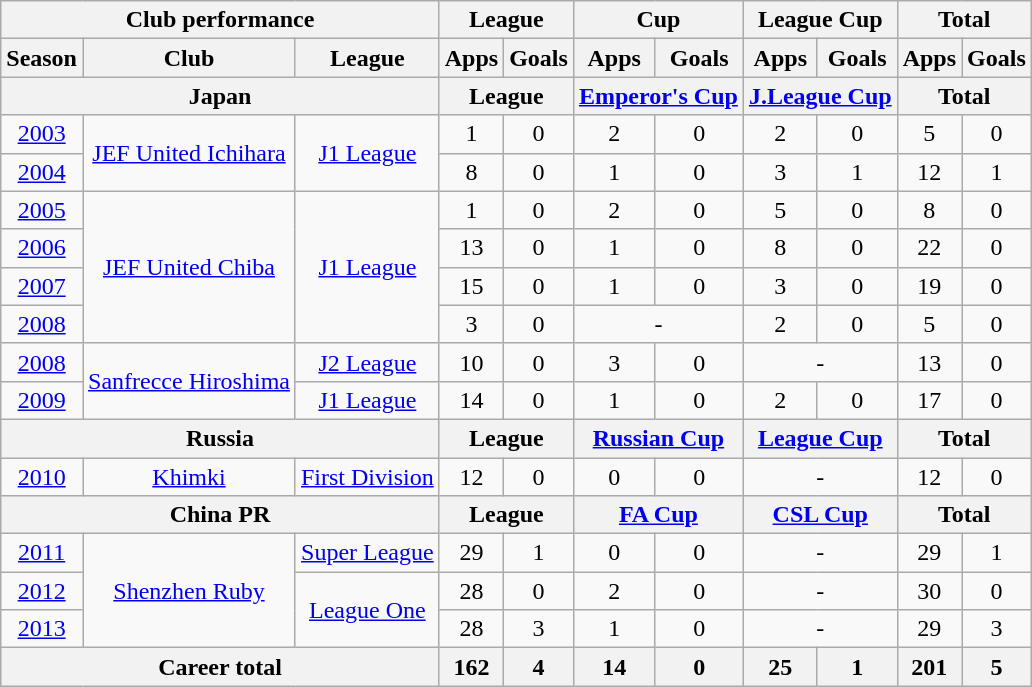<table class="wikitable" style="text-align:center">
<tr>
<th colspan=3>Club performance</th>
<th colspan=2>League</th>
<th colspan=2>Cup</th>
<th colspan=2>League Cup</th>
<th colspan=2>Total</th>
</tr>
<tr>
<th>Season</th>
<th>Club</th>
<th>League</th>
<th>Apps</th>
<th>Goals</th>
<th>Apps</th>
<th>Goals</th>
<th>Apps</th>
<th>Goals</th>
<th>Apps</th>
<th>Goals</th>
</tr>
<tr>
<th colspan=3>Japan</th>
<th colspan=2>League</th>
<th colspan=2><a href='#'>Emperor's Cup</a></th>
<th colspan=2><a href='#'>J.League Cup</a></th>
<th colspan=2>Total</th>
</tr>
<tr>
<td><a href='#'>2003</a></td>
<td rowspan="2"><a href='#'>JEF United Ichihara</a></td>
<td rowspan="2"><a href='#'>J1 League</a></td>
<td>1</td>
<td>0</td>
<td>2</td>
<td>0</td>
<td>2</td>
<td>0</td>
<td>5</td>
<td>0</td>
</tr>
<tr>
<td><a href='#'>2004</a></td>
<td>8</td>
<td>0</td>
<td>1</td>
<td>0</td>
<td>3</td>
<td>1</td>
<td>12</td>
<td>1</td>
</tr>
<tr>
<td><a href='#'>2005</a></td>
<td rowspan="4"><a href='#'>JEF United Chiba</a></td>
<td rowspan="4"><a href='#'>J1 League</a></td>
<td>1</td>
<td>0</td>
<td>2</td>
<td>0</td>
<td>5</td>
<td>0</td>
<td>8</td>
<td>0</td>
</tr>
<tr>
<td><a href='#'>2006</a></td>
<td>13</td>
<td>0</td>
<td>1</td>
<td>0</td>
<td>8</td>
<td>0</td>
<td>22</td>
<td>0</td>
</tr>
<tr>
<td><a href='#'>2007</a></td>
<td>15</td>
<td>0</td>
<td>1</td>
<td>0</td>
<td>3</td>
<td>0</td>
<td>19</td>
<td>0</td>
</tr>
<tr>
<td><a href='#'>2008</a></td>
<td>3</td>
<td>0</td>
<td colspan="2">-</td>
<td>2</td>
<td>0</td>
<td>5</td>
<td>0</td>
</tr>
<tr>
<td><a href='#'>2008</a></td>
<td rowspan="2"><a href='#'>Sanfrecce Hiroshima</a></td>
<td><a href='#'>J2 League</a></td>
<td>10</td>
<td>0</td>
<td>3</td>
<td>0</td>
<td colspan="2">-</td>
<td>13</td>
<td>0</td>
</tr>
<tr>
<td><a href='#'>2009</a></td>
<td><a href='#'>J1 League</a></td>
<td>14</td>
<td>0</td>
<td>1</td>
<td>0</td>
<td>2</td>
<td>0</td>
<td>17</td>
<td>0</td>
</tr>
<tr>
<th colspan=3>Russia</th>
<th colspan=2>League</th>
<th colspan=2><a href='#'>Russian Cup</a></th>
<th colspan=2><a href='#'>League Cup</a></th>
<th colspan=2>Total</th>
</tr>
<tr>
<td><a href='#'>2010</a></td>
<td><a href='#'>Khimki</a></td>
<td><a href='#'>First Division</a></td>
<td>12</td>
<td>0</td>
<td>0</td>
<td>0</td>
<td colspan="2">-</td>
<td>12</td>
<td>0</td>
</tr>
<tr>
<th colspan=3>China PR</th>
<th colspan=2>League</th>
<th colspan=2><a href='#'>FA Cup</a></th>
<th colspan=2><a href='#'>CSL Cup</a></th>
<th colspan=2>Total</th>
</tr>
<tr>
<td><a href='#'>2011</a></td>
<td rowspan="3"><a href='#'>Shenzhen Ruby</a></td>
<td><a href='#'>Super League</a></td>
<td>29</td>
<td>1</td>
<td>0</td>
<td>0</td>
<td colspan="2">-</td>
<td>29</td>
<td>1</td>
</tr>
<tr>
<td><a href='#'>2012</a></td>
<td rowspan="2"><a href='#'>League One</a></td>
<td>28</td>
<td>0</td>
<td>2</td>
<td>0</td>
<td colspan="2">-</td>
<td>30</td>
<td>0</td>
</tr>
<tr>
<td><a href='#'>2013</a></td>
<td>28</td>
<td>3</td>
<td>1</td>
<td>0</td>
<td colspan="2">-</td>
<td>29</td>
<td>3</td>
</tr>
<tr>
<th colspan=3>Career total</th>
<th>162</th>
<th>4</th>
<th>14</th>
<th>0</th>
<th>25</th>
<th>1</th>
<th>201</th>
<th>5</th>
</tr>
</table>
